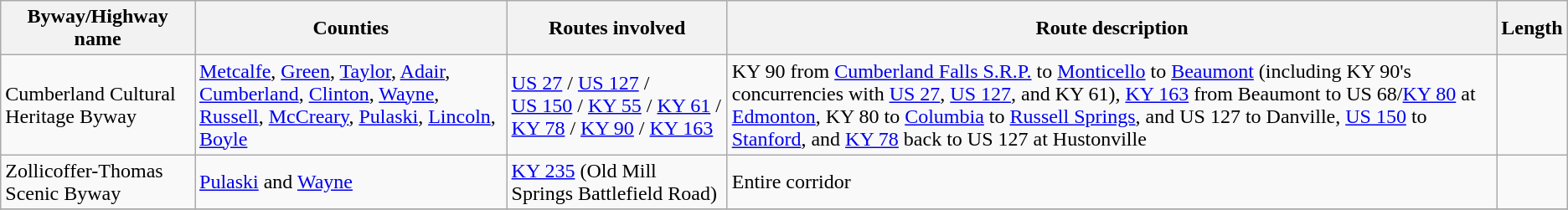<table class="wikitable">
<tr>
<th>Byway/Highway name</th>
<th>Counties</th>
<th>Routes involved</th>
<th>Route description</th>
<th>Length</th>
</tr>
<tr>
<td>Cumberland Cultural Heritage Byway</td>
<td><a href='#'>Metcalfe</a>, <a href='#'>Green</a>, <a href='#'>Taylor</a>, <a href='#'>Adair</a>, <a href='#'>Cumberland</a>, <a href='#'>Clinton</a>, <a href='#'>Wayne</a>, <a href='#'>Russell</a>, <a href='#'>McCreary</a>, <a href='#'>Pulaski</a>, <a href='#'>Lincoln</a>, <a href='#'>Boyle</a></td>
<td><a href='#'>US 27</a> / <a href='#'>US 127</a> / <a href='#'>US 150</a> / <a href='#'>KY 55</a> / <a href='#'>KY 61</a> / <a href='#'>KY 78</a> / <a href='#'>KY 90</a> / <a href='#'>KY 163</a></td>
<td>KY 90 from <a href='#'>Cumberland Falls S.R.P.</a> to <a href='#'>Monticello</a> to <a href='#'>Beaumont</a> (including KY 90's concurrencies with <a href='#'>US 27</a>, <a href='#'>US 127</a>, and KY 61), <a href='#'>KY 163</a> from Beaumont to US 68/<a href='#'>KY 80</a> at <a href='#'>Edmonton</a>, KY 80 to <a href='#'>Columbia</a> to <a href='#'>Russell Springs</a>, and US 127 to Danville, <a href='#'>US 150</a> to <a href='#'>Stanford</a>, and <a href='#'>KY 78</a> back to US 127 at Hustonville</td>
<td></td>
</tr>
<tr>
<td>Zollicoffer-Thomas Scenic Byway</td>
<td><a href='#'>Pulaski</a> and <a href='#'>Wayne</a></td>
<td><a href='#'>KY 235</a> (Old Mill Springs Battlefield Road)</td>
<td>Entire corridor</td>
<td></td>
</tr>
<tr>
</tr>
</table>
